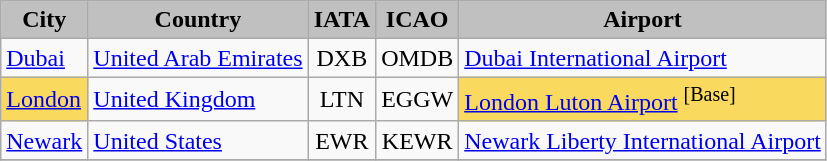<table class="sortable wikitable toccolours">
<tr>
<th style="background:silver; color:black;">City</th>
<th style="background:silver; color:black;">Country</th>
<th style="background:silver; color:black;">IATA</th>
<th style="background:silver; color:black;">ICAO</th>
<th style="background:silver; color:black;">Airport</th>
</tr>
<tr>
<td><a href='#'>Dubai</a></td>
<td><a href='#'>United Arab Emirates</a></td>
<td align=center>DXB</td>
<td align=center>OMDB</td>
<td><a href='#'>Dubai International Airport</a></td>
</tr>
<tr>
<td style="background:#fada5e;"><a href='#'>London</a></td>
<td><a href='#'>United Kingdom</a></td>
<td align=center>LTN</td>
<td align=center>EGGW</td>
<td style="background:#fada5e;"><a href='#'>London Luton Airport</a> <sup>[Base]</sup></td>
</tr>
<tr>
<td><a href='#'>Newark</a></td>
<td><a href='#'>United States</a></td>
<td align=center>EWR</td>
<td align=center>KEWR</td>
<td><a href='#'>Newark Liberty International Airport</a></td>
</tr>
<tr>
</tr>
</table>
